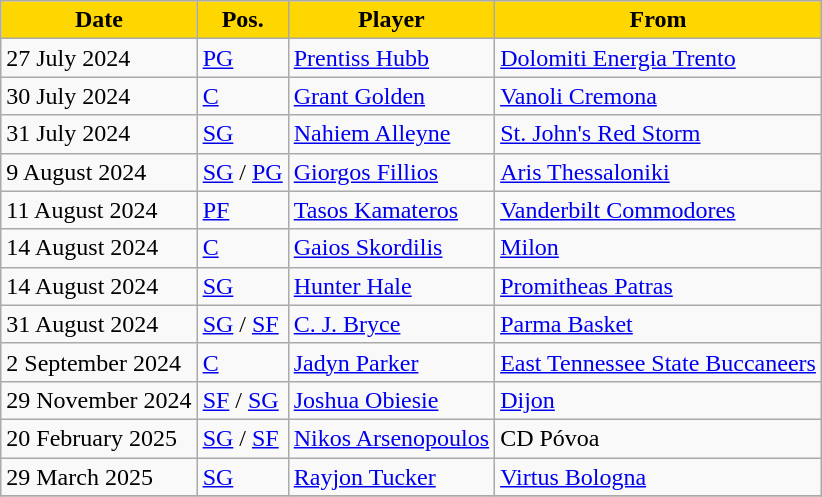<table class="wikitable">
<tr>
<th style="color:black; background:#FFD700;">Date</th>
<th style="color:black; background:#FFD700;">Pos.</th>
<th style="color:black; background:#FFD700;">Player</th>
<th style="color:black; background:#FFD700;">From</th>
</tr>
<tr>
<td>27 July 2024</td>
<td><a href='#'>PG</a></td>
<td> <a href='#'>Prentiss Hubb</a></td>
<td>  <a href='#'>Dolomiti Energia Trento</a></td>
</tr>
<tr>
<td>30 July 2024</td>
<td><a href='#'>C</a></td>
<td> <a href='#'>Grant Golden</a></td>
<td> <a href='#'>Vanoli Cremona</a></td>
</tr>
<tr>
<td>31 July 2024</td>
<td><a href='#'>SG</a></td>
<td> <a href='#'>Nahiem Alleyne</a></td>
<td> <a href='#'>St. John's Red Storm</a></td>
</tr>
<tr>
<td>9 August 2024</td>
<td><a href='#'>SG</a> / <a href='#'>PG</a></td>
<td> <a href='#'>Giorgos Fillios</a></td>
<td> <a href='#'>Aris Thessaloniki</a></td>
</tr>
<tr>
<td>11 August 2024</td>
<td><a href='#'>PF</a></td>
<td> <a href='#'>Tasos Kamateros</a></td>
<td> <a href='#'>Vanderbilt Commodores</a></td>
</tr>
<tr>
<td>14 August 2024</td>
<td><a href='#'>C</a></td>
<td> <a href='#'>Gaios Skordilis</a></td>
<td> <a href='#'>Milon</a></td>
</tr>
<tr>
<td>14 August 2024</td>
<td><a href='#'>SG</a></td>
<td> <a href='#'>Hunter Hale</a></td>
<td> <a href='#'>Promitheas Patras</a></td>
</tr>
<tr>
<td>31 August 2024</td>
<td><a href='#'>SG</a> / <a href='#'>SF</a></td>
<td> <a href='#'>C. J. Bryce</a></td>
<td> <a href='#'>Parma Basket</a></td>
</tr>
<tr>
<td>2 September 2024</td>
<td><a href='#'>C</a></td>
<td> <a href='#'>Jadyn Parker</a></td>
<td> <a href='#'>East Tennessee State Buccaneers</a></td>
</tr>
<tr>
<td>29 November 2024</td>
<td><a href='#'>SF</a> / <a href='#'>SG</a></td>
<td> <a href='#'>Joshua Obiesie</a></td>
<td> <a href='#'>Dijon</a></td>
</tr>
<tr>
<td>20 February 2025</td>
<td><a href='#'>SG</a> / <a href='#'>SF</a></td>
<td> <a href='#'>Nikos Arsenopoulos</a></td>
<td> CD Póvoa</td>
</tr>
<tr>
<td>29 March 2025</td>
<td><a href='#'>SG</a></td>
<td> <a href='#'>Rayjon Tucker</a></td>
<td> <a href='#'>Virtus Bologna</a></td>
</tr>
<tr>
</tr>
</table>
